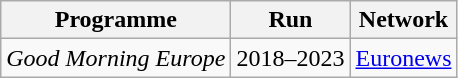<table class="wikitable">
<tr>
<th>Programme</th>
<th>Run</th>
<th>Network</th>
</tr>
<tr>
<td><em>Good Morning Europe</em></td>
<td>2018–2023</td>
<td><a href='#'>Euronews</a></td>
</tr>
</table>
